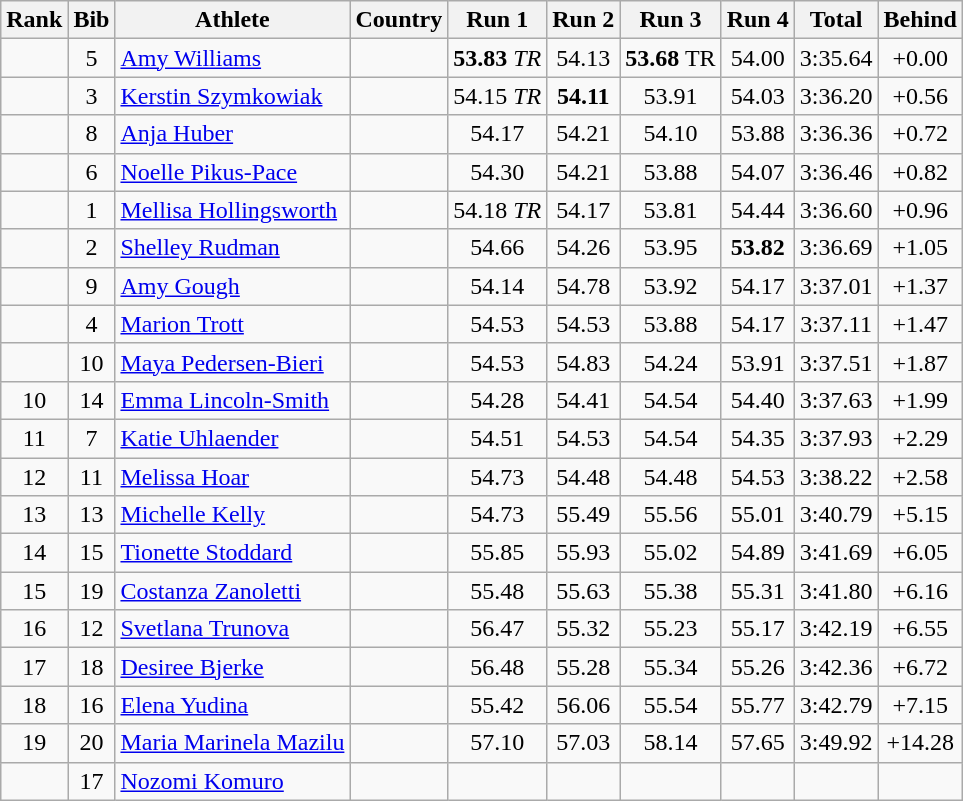<table class="wikitable sortable" style="text-align:center">
<tr>
<th>Rank</th>
<th>Bib</th>
<th>Athlete</th>
<th>Country</th>
<th>Run 1</th>
<th>Run 2</th>
<th>Run 3</th>
<th>Run 4</th>
<th>Total</th>
<th>Behind</th>
</tr>
<tr>
<td></td>
<td>5</td>
<td align=left><a href='#'>Amy Williams</a></td>
<td align=left></td>
<td><strong>53.83</strong> <em>TR</em></td>
<td>54.13</td>
<td><strong>53.68</strong> TR</td>
<td>54.00</td>
<td>3:35.64</td>
<td>+0.00</td>
</tr>
<tr>
<td></td>
<td>3</td>
<td align=left><a href='#'>Kerstin Szymkowiak</a></td>
<td align=left></td>
<td>54.15 <em>TR</em></td>
<td><strong>54.11</strong></td>
<td>53.91</td>
<td>54.03</td>
<td>3:36.20</td>
<td>+0.56</td>
</tr>
<tr>
<td></td>
<td>8</td>
<td align=left><a href='#'>Anja Huber</a></td>
<td align=left></td>
<td>54.17</td>
<td>54.21</td>
<td>54.10</td>
<td>53.88</td>
<td>3:36.36</td>
<td>+0.72</td>
</tr>
<tr>
<td></td>
<td>6</td>
<td align=left><a href='#'>Noelle Pikus-Pace</a></td>
<td align=left></td>
<td>54.30</td>
<td>54.21</td>
<td>53.88</td>
<td>54.07</td>
<td>3:36.46</td>
<td>+0.82</td>
</tr>
<tr>
<td></td>
<td>1</td>
<td align=left><a href='#'>Mellisa Hollingsworth</a></td>
<td align=left></td>
<td>54.18 <em>TR</em></td>
<td>54.17</td>
<td>53.81</td>
<td>54.44</td>
<td>3:36.60</td>
<td>+0.96</td>
</tr>
<tr>
<td></td>
<td>2</td>
<td align=left><a href='#'>Shelley Rudman</a></td>
<td align=left></td>
<td>54.66</td>
<td>54.26</td>
<td>53.95</td>
<td><strong>53.82</strong></td>
<td>3:36.69</td>
<td>+1.05</td>
</tr>
<tr>
<td></td>
<td>9</td>
<td align=left><a href='#'>Amy Gough</a></td>
<td align=left></td>
<td>54.14</td>
<td>54.78</td>
<td>53.92</td>
<td>54.17</td>
<td>3:37.01</td>
<td>+1.37</td>
</tr>
<tr>
<td></td>
<td>4</td>
<td align=left><a href='#'>Marion Trott</a></td>
<td align=left></td>
<td>54.53</td>
<td>54.53</td>
<td>53.88</td>
<td>54.17</td>
<td>3:37.11</td>
<td>+1.47</td>
</tr>
<tr>
<td></td>
<td>10</td>
<td align=left><a href='#'>Maya Pedersen-Bieri</a></td>
<td align=left></td>
<td>54.53</td>
<td>54.83</td>
<td>54.24</td>
<td>53.91</td>
<td>3:37.51</td>
<td>+1.87</td>
</tr>
<tr>
<td>10</td>
<td>14</td>
<td align=left><a href='#'>Emma Lincoln-Smith</a></td>
<td align=left></td>
<td>54.28</td>
<td>54.41</td>
<td>54.54</td>
<td>54.40</td>
<td>3:37.63</td>
<td>+1.99</td>
</tr>
<tr>
<td>11</td>
<td>7</td>
<td align=left><a href='#'>Katie Uhlaender</a></td>
<td align=left></td>
<td>54.51</td>
<td>54.53</td>
<td>54.54</td>
<td>54.35</td>
<td>3:37.93</td>
<td>+2.29</td>
</tr>
<tr>
<td>12</td>
<td>11</td>
<td align=left><a href='#'>Melissa Hoar</a></td>
<td align=left></td>
<td>54.73</td>
<td>54.48</td>
<td>54.48</td>
<td>54.53</td>
<td>3:38.22</td>
<td>+2.58</td>
</tr>
<tr>
<td>13</td>
<td>13</td>
<td align=left><a href='#'>Michelle Kelly</a></td>
<td align=left></td>
<td>54.73</td>
<td>55.49</td>
<td>55.56</td>
<td>55.01</td>
<td>3:40.79</td>
<td>+5.15</td>
</tr>
<tr>
<td>14</td>
<td>15</td>
<td align=left><a href='#'>Tionette Stoddard</a></td>
<td align=left></td>
<td>55.85</td>
<td>55.93</td>
<td>55.02</td>
<td>54.89</td>
<td>3:41.69</td>
<td>+6.05</td>
</tr>
<tr>
<td>15</td>
<td>19</td>
<td align=left><a href='#'>Costanza Zanoletti</a></td>
<td align=left></td>
<td>55.48</td>
<td>55.63</td>
<td>55.38</td>
<td>55.31</td>
<td>3:41.80</td>
<td>+6.16</td>
</tr>
<tr>
<td>16</td>
<td>12</td>
<td align=left><a href='#'>Svetlana Trunova</a></td>
<td align=left></td>
<td>56.47</td>
<td>55.32</td>
<td>55.23</td>
<td>55.17</td>
<td>3:42.19</td>
<td>+6.55</td>
</tr>
<tr>
<td>17</td>
<td>18</td>
<td align=left><a href='#'>Desiree Bjerke</a></td>
<td align=left></td>
<td>56.48</td>
<td>55.28</td>
<td>55.34</td>
<td>55.26</td>
<td>3:42.36</td>
<td>+6.72</td>
</tr>
<tr>
<td>18</td>
<td>16</td>
<td align=left><a href='#'>Elena Yudina</a></td>
<td align=left></td>
<td>55.42</td>
<td>56.06</td>
<td>55.54</td>
<td>55.77</td>
<td>3:42.79</td>
<td>+7.15</td>
</tr>
<tr>
<td>19</td>
<td>20</td>
<td align=left><a href='#'>Maria Marinela Mazilu</a></td>
<td align=left></td>
<td>57.10</td>
<td>57.03</td>
<td>58.14</td>
<td>57.65</td>
<td>3:49.92</td>
<td>+14.28</td>
</tr>
<tr>
<td></td>
<td>17</td>
<td align=left><a href='#'>Nozomi Komuro</a></td>
<td align=left></td>
<td></td>
<td></td>
<td></td>
<td></td>
<td></td>
<td></td>
</tr>
</table>
